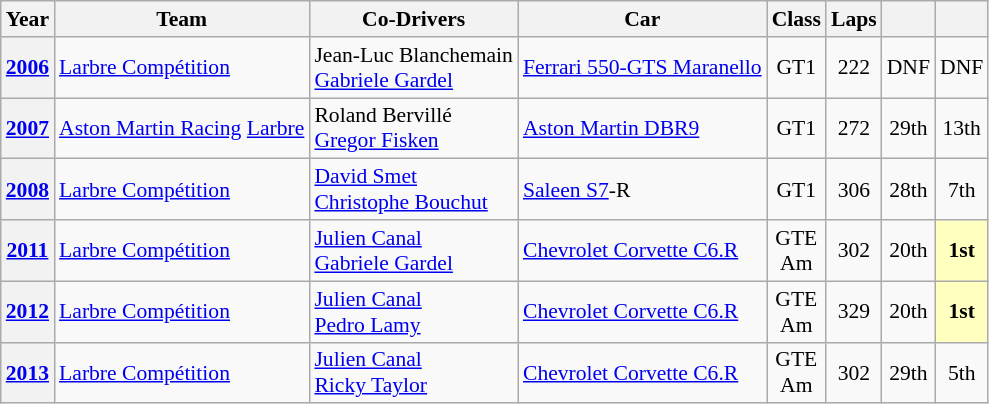<table class="wikitable" style="text-align:center; font-size:90%">
<tr>
<th>Year</th>
<th>Team</th>
<th>Co-Drivers</th>
<th>Car</th>
<th>Class</th>
<th>Laps</th>
<th></th>
<th></th>
</tr>
<tr>
<th><a href='#'>2006</a></th>
<td align="left"> <a href='#'>Larbre Compétition</a></td>
<td align="left"> Jean-Luc Blanchemain<br> <a href='#'>Gabriele Gardel</a></td>
<td align="left"><a href='#'>Ferrari 550-GTS Maranello</a></td>
<td>GT1</td>
<td>222</td>
<td>DNF</td>
<td>DNF</td>
</tr>
<tr>
<th><a href='#'>2007</a></th>
<td align="left"> <a href='#'>Aston Martin Racing</a> <a href='#'>Larbre</a></td>
<td align="left"> Roland Bervillé<br> <a href='#'>Gregor Fisken</a></td>
<td align="left"><a href='#'>Aston Martin DBR9</a></td>
<td>GT1</td>
<td>272</td>
<td>29th</td>
<td>13th</td>
</tr>
<tr>
<th><a href='#'>2008</a></th>
<td align="left"> <a href='#'>Larbre Compétition</a></td>
<td align="left"> <a href='#'>David Smet</a><br> <a href='#'>Christophe Bouchut</a></td>
<td align="left"><a href='#'>Saleen S7</a>-R</td>
<td>GT1</td>
<td>306</td>
<td>28th</td>
<td>7th</td>
</tr>
<tr>
<th><a href='#'>2011</a></th>
<td align="left"> <a href='#'>Larbre Compétition</a></td>
<td align="left"> <a href='#'>Julien Canal</a><br> <a href='#'>Gabriele Gardel</a></td>
<td align="left"><a href='#'>Chevrolet Corvette C6.R</a></td>
<td>GTE<br>Am</td>
<td>302</td>
<td>20th</td>
<td style="background:#FFFFBF;"><strong>1st</strong></td>
</tr>
<tr>
<th><a href='#'>2012</a></th>
<td align="left"> <a href='#'>Larbre Compétition</a></td>
<td align="left"> <a href='#'>Julien Canal</a><br> <a href='#'>Pedro Lamy</a></td>
<td align="left"><a href='#'>Chevrolet Corvette C6.R</a></td>
<td>GTE<br>Am</td>
<td>329</td>
<td>20th</td>
<td style="background:#FFFFBF;"><strong>1st</strong></td>
</tr>
<tr>
<th><a href='#'>2013</a></th>
<td align="left"> <a href='#'>Larbre Compétition</a></td>
<td align="left"> <a href='#'>Julien Canal</a><br> <a href='#'>Ricky Taylor</a></td>
<td align="left"><a href='#'>Chevrolet Corvette C6.R</a></td>
<td>GTE<br>Am</td>
<td>302</td>
<td>29th</td>
<td>5th</td>
</tr>
</table>
